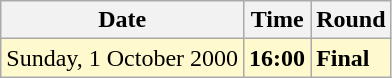<table class="wikitable">
<tr>
<th>Date</th>
<th>Time</th>
<th>Round</th>
</tr>
<tr style=background:lemonchiffon>
<td>Sunday, 1 October 2000</td>
<td><strong>16:00</strong></td>
<td><strong>Final</strong></td>
</tr>
</table>
